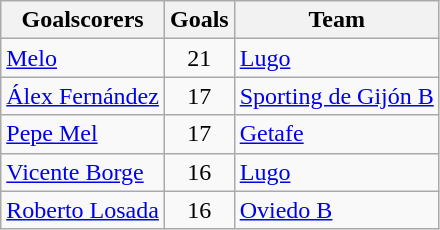<table class="wikitable sortable">
<tr>
<th>Goalscorers</th>
<th>Goals</th>
<th>Team</th>
</tr>
<tr>
<td> <a href='#'>Melo</a></td>
<td align=center>21</td>
<td><a href='#'>Lugo</a></td>
</tr>
<tr>
<td> <a href='#'>Álex Fernández</a></td>
<td align=center>17</td>
<td><a href='#'>Sporting de Gijón B</a></td>
</tr>
<tr>
<td> <a href='#'>Pepe Mel</a></td>
<td align=center>17</td>
<td><a href='#'>Getafe</a></td>
</tr>
<tr>
<td> <a href='#'>Vicente Borge</a></td>
<td align=center>16</td>
<td><a href='#'>Lugo</a></td>
</tr>
<tr>
<td> <a href='#'>Roberto Losada</a></td>
<td align=center>16</td>
<td><a href='#'>Oviedo B</a></td>
</tr>
</table>
